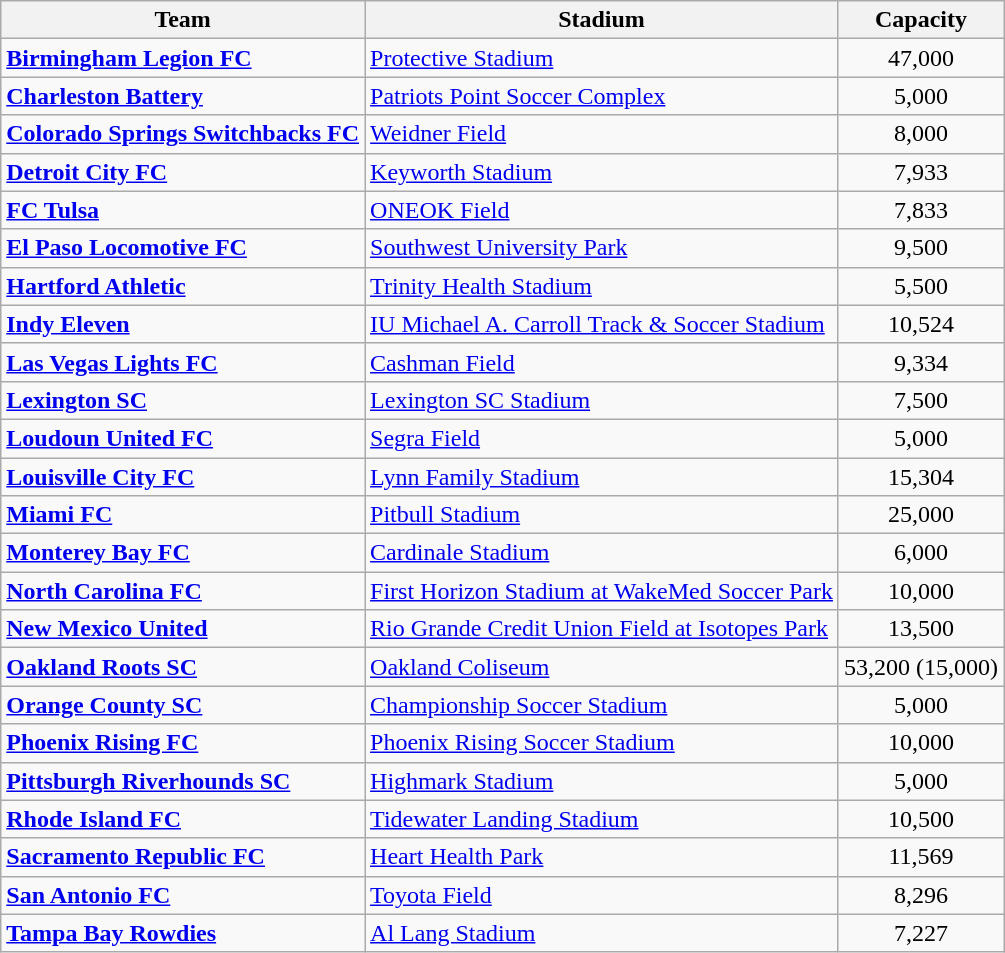<table class="wikitable sortable" style="text-align: left;">
<tr>
<th>Team</th>
<th>Stadium</th>
<th>Capacity</th>
</tr>
<tr>
<td><strong><a href='#'>Birmingham Legion FC</a></strong></td>
<td><a href='#'>Protective Stadium</a></td>
<td style="text-align:center;">47,000</td>
</tr>
<tr>
<td><strong><a href='#'>Charleston Battery</a></strong></td>
<td><a href='#'>Patriots Point Soccer Complex</a></td>
<td style="text-align:center;">5,000</td>
</tr>
<tr>
<td><strong><a href='#'>Colorado Springs Switchbacks FC</a></strong></td>
<td><a href='#'>Weidner Field</a></td>
<td style="text-align:center;">8,000</td>
</tr>
<tr>
<td><strong><a href='#'>Detroit City FC</a></strong></td>
<td><a href='#'>Keyworth Stadium</a></td>
<td style="text-align:center;">7,933</td>
</tr>
<tr>
<td><strong><a href='#'>FC Tulsa</a></strong></td>
<td><a href='#'>ONEOK Field</a></td>
<td style="text-align:center;">7,833</td>
</tr>
<tr>
<td><strong><a href='#'>El Paso Locomotive FC</a></strong></td>
<td><a href='#'>Southwest University Park</a></td>
<td style="text-align:center;">9,500</td>
</tr>
<tr>
<td><strong><a href='#'>Hartford Athletic</a></strong></td>
<td><a href='#'>Trinity Health Stadium</a></td>
<td style="text-align:center;">5,500</td>
</tr>
<tr>
<td><strong><a href='#'>Indy Eleven</a></strong></td>
<td><a href='#'>IU Michael A. Carroll Track & Soccer Stadium</a></td>
<td style="text-align:center;">10,524</td>
</tr>
<tr>
<td><strong><a href='#'>Las Vegas Lights FC</a></strong></td>
<td><a href='#'>Cashman Field</a></td>
<td style="text-align:center;">9,334</td>
</tr>
<tr>
<td><strong><a href='#'>Lexington SC</a></strong></td>
<td><a href='#'>Lexington SC Stadium</a></td>
<td style="text-align:center;">7,500</td>
</tr>
<tr>
<td><strong><a href='#'>Loudoun United FC</a></strong></td>
<td><a href='#'>Segra Field</a></td>
<td style="text-align:center;">5,000</td>
</tr>
<tr>
<td><strong><a href='#'>Louisville City FC</a></strong></td>
<td><a href='#'>Lynn Family Stadium</a></td>
<td style="text-align:center;">15,304</td>
</tr>
<tr>
<td><strong><a href='#'>Miami FC</a></strong></td>
<td><a href='#'>Pitbull Stadium</a></td>
<td style="text-align:center;">25,000</td>
</tr>
<tr>
<td><strong><a href='#'>Monterey Bay FC</a></strong></td>
<td><a href='#'>Cardinale Stadium</a></td>
<td style="text-align:center;">6,000</td>
</tr>
<tr>
<td><strong><a href='#'>North Carolina FC</a></strong></td>
<td><a href='#'>First Horizon Stadium at WakeMed Soccer Park</a></td>
<td style="text-align:center;">10,000</td>
</tr>
<tr>
<td><strong><a href='#'>New Mexico United</a></strong></td>
<td><a href='#'>Rio Grande Credit Union Field at Isotopes Park</a></td>
<td style="text-align:center;">13,500</td>
</tr>
<tr>
<td><strong><a href='#'>Oakland Roots SC</a></strong></td>
<td><a href='#'>Oakland Coliseum</a></td>
<td style="text-align:center;">53,200 (15,000)</td>
</tr>
<tr>
<td><strong><a href='#'>Orange County SC</a></strong></td>
<td><a href='#'>Championship Soccer Stadium</a></td>
<td style="text-align:center;">5,000</td>
</tr>
<tr>
<td><strong><a href='#'>Phoenix Rising FC</a></strong></td>
<td><a href='#'>Phoenix Rising Soccer Stadium</a></td>
<td style="text-align:center;">10,000</td>
</tr>
<tr>
<td><strong><a href='#'>Pittsburgh Riverhounds SC</a></strong></td>
<td><a href='#'>Highmark Stadium</a></td>
<td style="text-align:center;">5,000</td>
</tr>
<tr>
<td><strong><a href='#'>Rhode Island FC</a></strong></td>
<td><a href='#'>Tidewater Landing Stadium</a></td>
<td style="text-align:center;">10,500</td>
</tr>
<tr>
<td><strong><a href='#'>Sacramento Republic FC</a></strong></td>
<td><a href='#'>Heart Health Park</a></td>
<td style="text-align:center;">11,569</td>
</tr>
<tr>
<td><strong><a href='#'>San Antonio FC</a></strong></td>
<td><a href='#'>Toyota Field</a></td>
<td style="text-align:center;">8,296</td>
</tr>
<tr>
<td><strong><a href='#'>Tampa Bay Rowdies</a></strong></td>
<td><a href='#'>Al Lang Stadium</a></td>
<td style="text-align:center;">7,227</td>
</tr>
</table>
